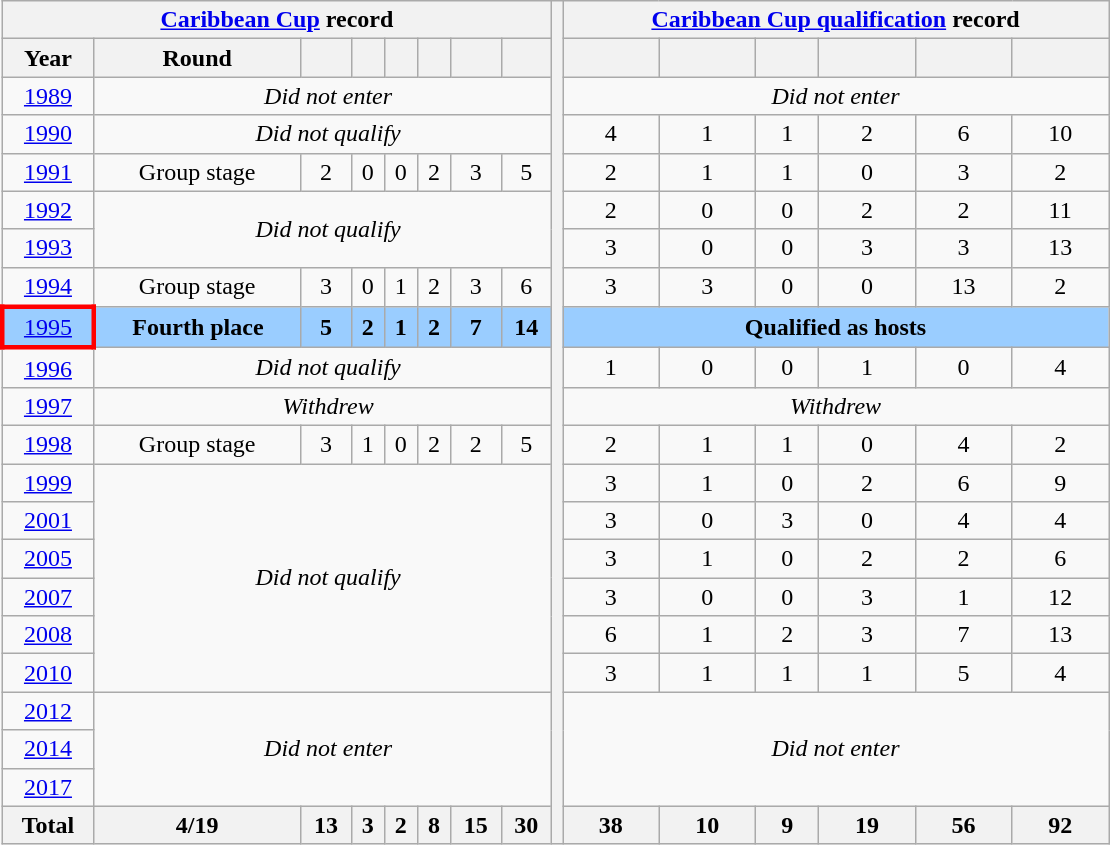<table class="wikitable" style="text-align: center;">
<tr>
<th colspan=8><a href='#'>Caribbean Cup</a> record</th>
<th width=1% rowspan=22></th>
<th colspan=6><a href='#'>Caribbean Cup qualification</a> record</th>
</tr>
<tr>
<th>Year</th>
<th>Round</th>
<th></th>
<th></th>
<th></th>
<th></th>
<th></th>
<th></th>
<th></th>
<th></th>
<th></th>
<th></th>
<th></th>
<th></th>
</tr>
<tr>
<td> <a href='#'>1989</a></td>
<td colspan=8><em>Did not enter</em></td>
<td colspan=6><em>Did not enter</em></td>
</tr>
<tr>
<td> <a href='#'>1990</a></td>
<td colspan=8><em>Did not qualify</em></td>
<td>4</td>
<td>1</td>
<td>1</td>
<td>2</td>
<td>6</td>
<td>10</td>
</tr>
<tr>
<td> <a href='#'>1991</a></td>
<td>Group stage</td>
<td>2</td>
<td>0</td>
<td>0</td>
<td>2</td>
<td>3</td>
<td>5</td>
<td>2</td>
<td>1</td>
<td>1</td>
<td>0</td>
<td>3</td>
<td>2</td>
</tr>
<tr>
<td> <a href='#'>1992</a></td>
<td colspan=8 rowspan=2><em>Did not qualify</em></td>
<td>2</td>
<td>0</td>
<td>0</td>
<td>2</td>
<td>2</td>
<td>11</td>
</tr>
<tr>
<td> <a href='#'>1993</a></td>
<td>3</td>
<td>0</td>
<td>0</td>
<td>3</td>
<td>3</td>
<td>13</td>
</tr>
<tr>
<td> <a href='#'>1994</a></td>
<td>Group stage</td>
<td>3</td>
<td>0</td>
<td>1</td>
<td>2</td>
<td>3</td>
<td>6</td>
<td>3</td>
<td>3</td>
<td>0</td>
<td>0</td>
<td>13</td>
<td>2</td>
</tr>
<tr style="background:#9ACDFF;">
<td style="border: 3px solid red">  <a href='#'>1995</a></td>
<td><strong>Fourth place</strong></td>
<td><strong>5</strong></td>
<td><strong>2</strong></td>
<td><strong>1</strong></td>
<td><strong>2</strong></td>
<td><strong>7</strong></td>
<td><strong>14</strong></td>
<td colspan=6><strong>Qualified as hosts</strong></td>
</tr>
<tr>
<td> <a href='#'>1996</a></td>
<td colspan=8><em>Did not qualify</em></td>
<td>1</td>
<td>0</td>
<td>0</td>
<td>1</td>
<td>0</td>
<td>4</td>
</tr>
<tr>
<td>  <a href='#'>1997</a></td>
<td colspan=8><em>Withdrew</em></td>
<td colspan=6><em>Withdrew</em></td>
</tr>
<tr>
<td>  <a href='#'>1998</a></td>
<td>Group stage</td>
<td>3</td>
<td>1</td>
<td>0</td>
<td>2</td>
<td>2</td>
<td>5</td>
<td>2</td>
<td>1</td>
<td>1</td>
<td>0</td>
<td>4</td>
<td>2</td>
</tr>
<tr>
<td> <a href='#'>1999</a></td>
<td colspan=8 rowspan=6><em>Did not qualify</em></td>
<td>3</td>
<td>1</td>
<td>0</td>
<td>2</td>
<td>6</td>
<td>9</td>
</tr>
<tr>
<td> <a href='#'>2001</a></td>
<td>3</td>
<td>0</td>
<td>3</td>
<td>0</td>
<td>4</td>
<td>4</td>
</tr>
<tr>
<td> <a href='#'>2005</a></td>
<td>3</td>
<td>1</td>
<td>0</td>
<td>2</td>
<td>2</td>
<td>6</td>
</tr>
<tr>
<td> <a href='#'>2007</a></td>
<td>3</td>
<td>0</td>
<td>0</td>
<td>3</td>
<td>1</td>
<td>12</td>
</tr>
<tr>
<td> <a href='#'>2008</a></td>
<td>6</td>
<td>1</td>
<td>2</td>
<td>3</td>
<td>7</td>
<td>13</td>
</tr>
<tr>
<td> <a href='#'>2010</a></td>
<td>3</td>
<td>1</td>
<td>1</td>
<td>1</td>
<td>5</td>
<td>4</td>
</tr>
<tr>
<td> <a href='#'>2012</a></td>
<td colspan=8 rowspan=3><em>Did not enter</em></td>
<td colspan=6 rowspan=3><em>Did not enter</em></td>
</tr>
<tr>
<td> <a href='#'>2014</a></td>
</tr>
<tr>
<td> <a href='#'>2017</a></td>
</tr>
<tr>
<th>Total</th>
<th>4/19</th>
<th>13</th>
<th>3</th>
<th>2</th>
<th>8</th>
<th>15</th>
<th>30</th>
<th>38</th>
<th>10</th>
<th>9</th>
<th>19</th>
<th>56</th>
<th>92</th>
</tr>
</table>
